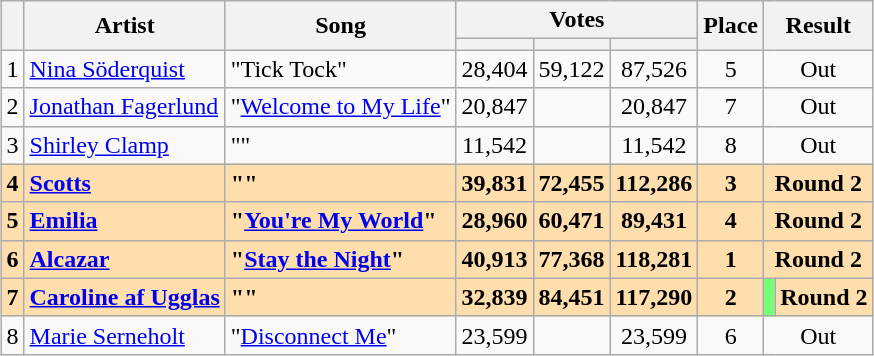<table class="sortable wikitable" style="margin: 1em auto 1em auto; text-align:center;">
<tr>
<th rowspan="2"></th>
<th rowspan="2">Artist</th>
<th rowspan="2">Song</th>
<th colspan="3">Votes</th>
<th rowspan="2">Place</th>
<th rowspan="2" colspan="2" class="unsortable">Result</th>
</tr>
<tr>
<th></th>
<th></th>
<th></th>
</tr>
<tr>
<td>1</td>
<td align="left"><a href='#'>Nina Söderquist</a></td>
<td align="left">"Tick Tock"</td>
<td>28,404</td>
<td>59,122</td>
<td>87,526</td>
<td>5</td>
<td colspan="2">Out</td>
</tr>
<tr>
<td>2</td>
<td align="left"><a href='#'>Jonathan Fagerlund</a></td>
<td align="left">"<a href='#'>Welcome to My Life</a>"</td>
<td>20,847</td>
<td></td>
<td>20,847</td>
<td>7</td>
<td colspan="2">Out</td>
</tr>
<tr>
<td>3</td>
<td align="left"><a href='#'>Shirley Clamp</a></td>
<td align="left">""</td>
<td>11,542</td>
<td></td>
<td>11,542</td>
<td>8</td>
<td colspan="2">Out</td>
</tr>
<tr style="background:navajowhite;">
<td><strong>4</strong></td>
<td align="left"><strong><a href='#'>Scotts</a></strong></td>
<td align="left"><strong>""</strong></td>
<td><strong>39,831</strong></td>
<td><strong>72,455</strong></td>
<td><strong>112,286</strong></td>
<td><strong>3</strong></td>
<td colspan="2"><strong>Round 2</strong></td>
</tr>
<tr style="background:navajowhite;">
<td><strong>5</strong></td>
<td align="left"><strong><a href='#'>Emilia</a></strong></td>
<td align="left"><strong>"<a href='#'>You're My World</a>"</strong></td>
<td><strong>28,960</strong></td>
<td><strong>60,471</strong></td>
<td><strong>89,431</strong></td>
<td><strong>4</strong></td>
<td colspan="2"><strong>Round 2</strong></td>
</tr>
<tr style="background:navajowhite;">
<td><strong>6</strong></td>
<td align="left"><strong><a href='#'>Alcazar</a></strong></td>
<td align="left"><strong>"<a href='#'>Stay the Night</a>"</strong></td>
<td><strong>40,913</strong></td>
<td><strong>77,368</strong></td>
<td><strong>118,281</strong></td>
<td><strong>1</strong></td>
<td colspan="2"><strong>Round 2</strong></td>
</tr>
<tr style="background:navajowhite;">
<td><strong>7</strong></td>
<td align="left"><strong><a href='#'>Caroline af Ugglas</a></strong></td>
<td align="left"><strong>""</strong></td>
<td><strong>32,839</strong></td>
<td><strong>84,451</strong></td>
<td><strong>117,290</strong></td>
<td><strong>2</strong></td>
<td style="background:#78FF78;"></td>
<td><strong>Round 2</strong></td>
</tr>
<tr>
<td>8</td>
<td align="left"><a href='#'>Marie Serneholt</a></td>
<td align="left">"<a href='#'>Disconnect Me</a>"</td>
<td>23,599</td>
<td></td>
<td>23,599</td>
<td>6</td>
<td colspan="2">Out</td>
</tr>
</table>
